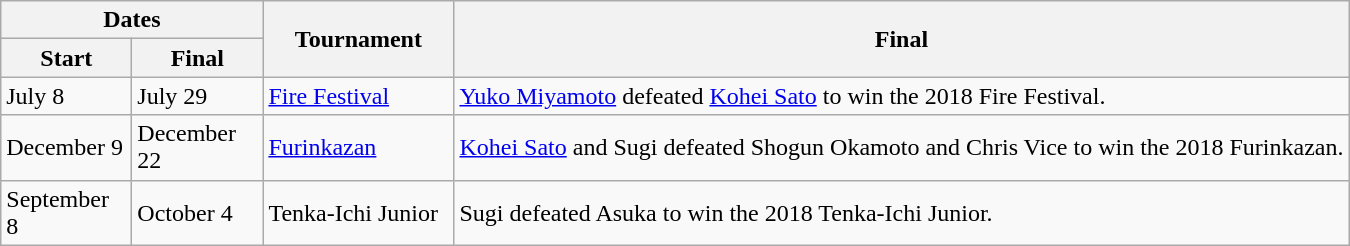<table class="wikitable">
<tr>
<th colspan=2>Dates</th>
<th rowspan=2 scope="col" style="width: 120px;">Tournament</th>
<th rowspan=2>Final</th>
</tr>
<tr>
<th scope="col" style="width: 80px;">Start</th>
<th scope="col" style="width: 80px;">Final</th>
</tr>
<tr>
<td>July 8</td>
<td>July 29</td>
<td><a href='#'>Fire Festival</a></td>
<td><a href='#'>Yuko Miyamoto</a> defeated <a href='#'>Kohei Sato</a> to win the 2018 Fire Festival.</td>
</tr>
<tr>
<td>December 9</td>
<td>December 22</td>
<td><a href='#'>Furinkazan</a></td>
<td><a href='#'>Kohei Sato</a> and Sugi defeated Shogun Okamoto and Chris Vice to win the 2018 Furinkazan.</td>
</tr>
<tr>
<td>September 8</td>
<td>October 4</td>
<td>Tenka-Ichi Junior</td>
<td>Sugi	defeated Asuka to win the 2018 Tenka-Ichi Junior.</td>
</tr>
</table>
